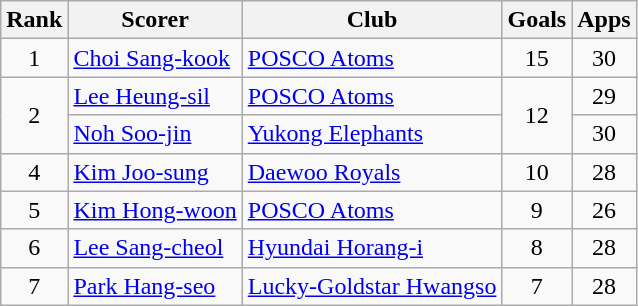<table class="wikitable">
<tr>
<th>Rank</th>
<th>Scorer</th>
<th>Club</th>
<th>Goals</th>
<th>Apps</th>
</tr>
<tr>
<td rowspan=1 align=center>1</td>
<td> <a href='#'>Choi Sang-kook</a></td>
<td><a href='#'>POSCO Atoms</a></td>
<td rowspan=1 align=center>15</td>
<td align=center>30</td>
</tr>
<tr>
<td rowspan=2 align=center>2</td>
<td> <a href='#'>Lee Heung-sil</a></td>
<td><a href='#'>POSCO Atoms</a></td>
<td rowspan=2 align=center>12</td>
<td align=center>29</td>
</tr>
<tr>
<td> <a href='#'>Noh Soo-jin</a></td>
<td><a href='#'>Yukong Elephants</a></td>
<td align=center>30</td>
</tr>
<tr>
<td rowspan=1 align=center>4</td>
<td> <a href='#'>Kim Joo-sung</a></td>
<td><a href='#'>Daewoo Royals</a></td>
<td rowspan=1 align=center>10</td>
<td align=center>28</td>
</tr>
<tr>
<td rowspan=1 align=center>5</td>
<td> <a href='#'>Kim Hong-woon</a></td>
<td><a href='#'>POSCO Atoms</a></td>
<td rowspan=1 align=center>9</td>
<td align=center>26</td>
</tr>
<tr>
<td rowspan=1 align=center>6</td>
<td> <a href='#'>Lee Sang-cheol</a></td>
<td><a href='#'>Hyundai Horang-i</a></td>
<td rowspan=1 align=center>8</td>
<td align=center>28</td>
</tr>
<tr>
<td rowspan=1 align=center>7</td>
<td> <a href='#'>Park Hang-seo</a></td>
<td><a href='#'>Lucky-Goldstar Hwangso</a></td>
<td rowspan=1 align=center>7</td>
<td align=center>28</td>
</tr>
</table>
